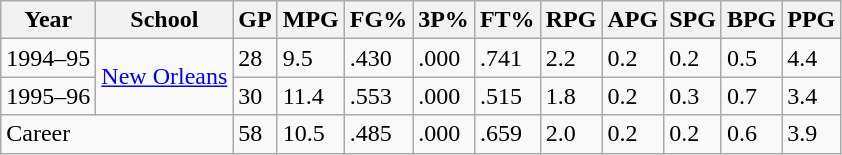<table class="wikitable sortable">
<tr>
<th>Year</th>
<th>School</th>
<th>GP</th>
<th>MPG</th>
<th>FG%</th>
<th>3P%</th>
<th>FT%</th>
<th>RPG</th>
<th>APG</th>
<th>SPG</th>
<th>BPG</th>
<th>PPG</th>
</tr>
<tr>
<td>1994–95</td>
<td rowspan="2"><a href='#'>New Orleans</a></td>
<td>28</td>
<td>9.5</td>
<td>.430</td>
<td>.000</td>
<td>.741</td>
<td>2.2</td>
<td>0.2</td>
<td>0.2</td>
<td>0.5</td>
<td>4.4</td>
</tr>
<tr>
<td>1995–96</td>
<td>30</td>
<td>11.4</td>
<td>.553</td>
<td>.000</td>
<td>.515</td>
<td>1.8</td>
<td>0.2</td>
<td>0.3</td>
<td>0.7</td>
<td>3.4</td>
</tr>
<tr>
<td colspan="2">Career</td>
<td>58</td>
<td>10.5</td>
<td>.485</td>
<td>.000</td>
<td>.659</td>
<td>2.0</td>
<td>0.2</td>
<td>0.2</td>
<td>0.6</td>
<td>3.9</td>
</tr>
</table>
